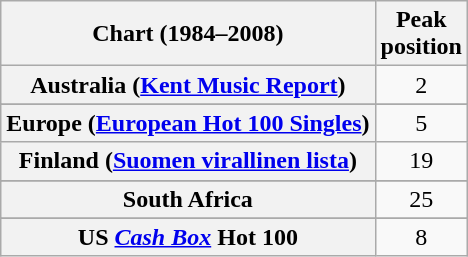<table class="wikitable sortable plainrowheaders">
<tr>
<th scope="col">Chart (1984–2008)</th>
<th scope="col">Peak<br>position</th>
</tr>
<tr>
<th scope="row">Australia (<a href='#'>Kent Music Report</a>)</th>
<td style="text-align:center;">2</td>
</tr>
<tr>
</tr>
<tr>
</tr>
<tr>
</tr>
<tr>
<th scope="row">Europe (<a href='#'>European Hot 100 Singles</a>)<br></th>
<td style="text-align:center;">5</td>
</tr>
<tr>
<th scope="row">Finland (<a href='#'>Suomen virallinen lista</a>)</th>
<td style="text-align:center;">19</td>
</tr>
<tr>
</tr>
<tr>
</tr>
<tr>
</tr>
<tr>
</tr>
<tr>
</tr>
<tr>
</tr>
<tr>
<th scope="row">South Africa</th>
<td style="text-align:center;">25</td>
</tr>
<tr>
</tr>
<tr>
</tr>
<tr>
</tr>
<tr>
</tr>
<tr>
<th scope="row">US <em><a href='#'>Cash Box</a></em> Hot 100</th>
<td style="text-align:center;">8</td>
</tr>
</table>
